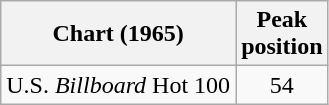<table class="wikitable sortable">
<tr>
<th align="left">Chart (1965)</th>
<th align="center">Peak<br>position</th>
</tr>
<tr>
<td align="left">U.S. <em>Billboard</em> Hot 100</td>
<td align="center">54</td>
</tr>
</table>
